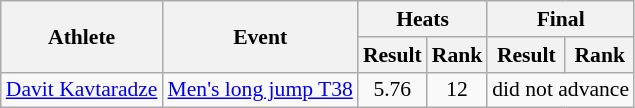<table class=wikitable style="font-size:90%">
<tr>
<th rowspan="2">Athlete</th>
<th rowspan="2">Event</th>
<th colspan="2">Heats</th>
<th colspan="2">Final</th>
</tr>
<tr>
<th>Result</th>
<th>Rank</th>
<th>Result</th>
<th>Rank</th>
</tr>
<tr align=center>
<td align=left><a href='#'>Davit Kavtaradze</a></td>
<td align=left><a href='#'>Men's long jump T38</a></td>
<td>5.76</td>
<td>12</td>
<td colspan="2">did not advance</td>
</tr>
</table>
